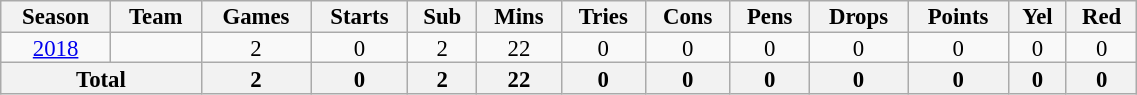<table class="wikitable" style="text-align:center; line-height:90%; font-size:95%; width:60%;">
<tr>
<th>Season</th>
<th>Team</th>
<th>Games</th>
<th>Starts</th>
<th>Sub</th>
<th>Mins</th>
<th>Tries</th>
<th>Cons</th>
<th>Pens</th>
<th>Drops</th>
<th>Points</th>
<th>Yel</th>
<th>Red</th>
</tr>
<tr>
<td><a href='#'>2018</a></td>
<td></td>
<td>2</td>
<td>0</td>
<td>2</td>
<td>22</td>
<td>0</td>
<td>0</td>
<td>0</td>
<td>0</td>
<td>0</td>
<td>0</td>
<td>0</td>
</tr>
<tr>
<th colspan="2">Total</th>
<th>2</th>
<th>0</th>
<th>2</th>
<th>22</th>
<th>0</th>
<th>0</th>
<th>0</th>
<th>0</th>
<th>0</th>
<th>0</th>
<th>0</th>
</tr>
</table>
